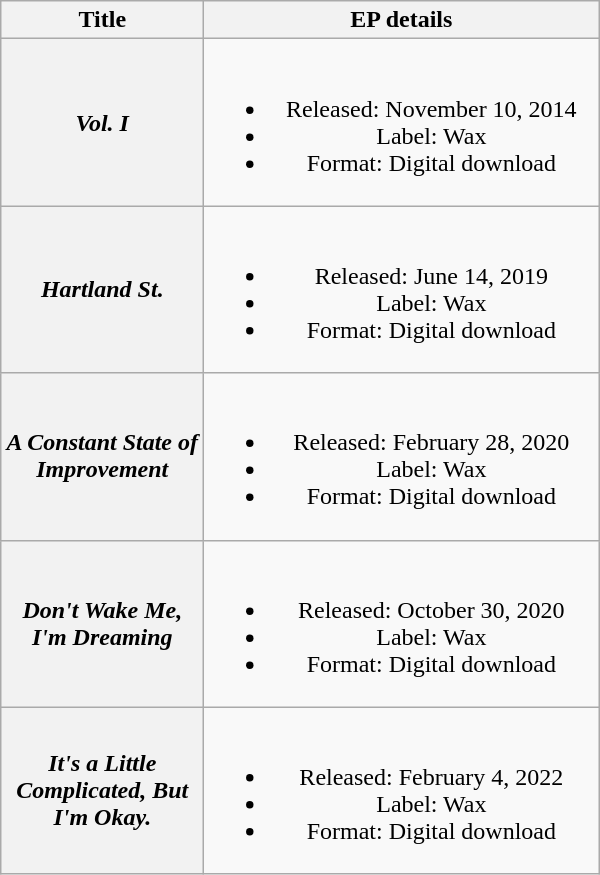<table class="wikitable plainrowheaders" style="text-align:center;">
<tr>
<th scope="col" style="width:8em;">Title</th>
<th scope="col" style="width:16em;">EP details</th>
</tr>
<tr>
<th scope="row"><em>Vol. I</em></th>
<td><br><ul><li>Released: November 10, 2014</li><li>Label: Wax</li><li>Format: Digital download</li></ul></td>
</tr>
<tr>
<th scope="row"><em>Hartland St.</em></th>
<td><br><ul><li>Released: June 14, 2019</li><li>Label: Wax</li><li>Format: Digital download</li></ul></td>
</tr>
<tr>
<th scope="row"><em>A Constant State of Improvement</em></th>
<td><br><ul><li>Released: February 28, 2020</li><li>Label: Wax</li><li>Format: Digital download</li></ul></td>
</tr>
<tr>
<th scope="row"><em>Don't Wake Me, I'm Dreaming</em></th>
<td><br><ul><li>Released: October 30, 2020</li><li>Label: Wax</li><li>Format: Digital download</li></ul></td>
</tr>
<tr>
<th scope="row"><em>It's a Little Complicated, But I'm Okay.</em></th>
<td><br><ul><li>Released: February 4, 2022</li><li>Label: Wax</li><li>Format: Digital download</li></ul></td>
</tr>
</table>
